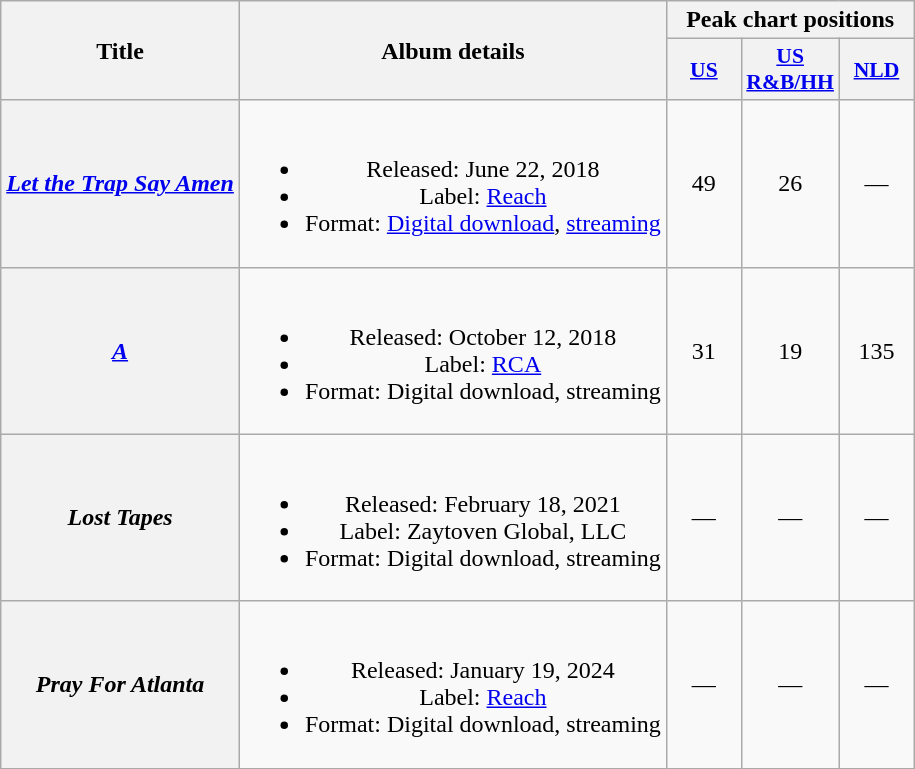<table class="wikitable plainrowheaders" style="text-align:center;">
<tr>
<th rowspan="2">Title</th>
<th rowspan="2">Album details</th>
<th colspan="3">Peak chart positions</th>
</tr>
<tr>
<th scope="col" style="width:3em;font-size:90%;"><a href='#'>US</a><br></th>
<th scope="col" style="width:3em;font-size:90%;"><a href='#'>US<br>R&B/HH</a><br></th>
<th scope="col" style="width:3em;font-size:90%;"><a href='#'>NLD</a><br></th>
</tr>
<tr>
<th scope="row"><em><a href='#'>Let the Trap Say Amen</a></em><br></th>
<td><br><ul><li>Released: June 22, 2018</li><li>Label: <a href='#'>Reach</a></li><li>Format: <a href='#'>Digital download</a>, <a href='#'>streaming</a></li></ul></td>
<td>49</td>
<td>26</td>
<td>—</td>
</tr>
<tr>
<th scope="row"><em><a href='#'>A</a></em><br></th>
<td><br><ul><li>Released: October 12, 2018</li><li>Label: <a href='#'>RCA</a></li><li>Format: Digital download, streaming</li></ul></td>
<td>31</td>
<td>19</td>
<td>135</td>
</tr>
<tr>
<th scope="row"><em>Lost Tapes</em><br></th>
<td><br><ul><li>Released: February 18, 2021</li><li>Label: Zaytoven Global, LLC</li><li>Format: Digital download, streaming</li></ul></td>
<td>—</td>
<td>—</td>
<td>—</td>
</tr>
<tr>
<th scope="row"><em>Pray For Atlanta</em><br></th>
<td><br><ul><li>Released: January 19, 2024</li><li>Label: <a href='#'>Reach</a></li><li>Format: Digital download, streaming</li></ul></td>
<td>—</td>
<td>—</td>
<td>—</td>
</tr>
</table>
